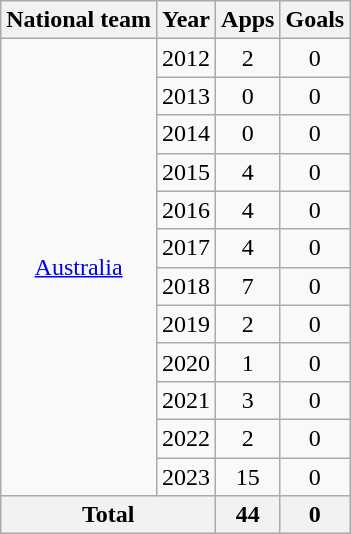<table class="wikitable" style="text-align:center">
<tr>
<th>National team</th>
<th>Year</th>
<th>Apps</th>
<th>Goals</th>
</tr>
<tr>
<td rowspan="12"><a href='#'>Australia</a></td>
<td>2012</td>
<td>2</td>
<td>0</td>
</tr>
<tr>
<td>2013</td>
<td>0</td>
<td>0</td>
</tr>
<tr>
<td>2014</td>
<td>0</td>
<td>0</td>
</tr>
<tr>
<td>2015</td>
<td>4</td>
<td>0</td>
</tr>
<tr>
<td>2016</td>
<td>4</td>
<td>0</td>
</tr>
<tr>
<td>2017</td>
<td>4</td>
<td>0</td>
</tr>
<tr>
<td>2018</td>
<td>7</td>
<td>0</td>
</tr>
<tr>
<td>2019</td>
<td>2</td>
<td>0</td>
</tr>
<tr>
<td>2020</td>
<td>1</td>
<td>0</td>
</tr>
<tr>
<td>2021</td>
<td>3</td>
<td>0</td>
</tr>
<tr>
<td>2022</td>
<td>2</td>
<td>0</td>
</tr>
<tr>
<td>2023</td>
<td>15</td>
<td>0</td>
</tr>
<tr>
<th colspan="2">Total</th>
<th>44</th>
<th>0</th>
</tr>
</table>
